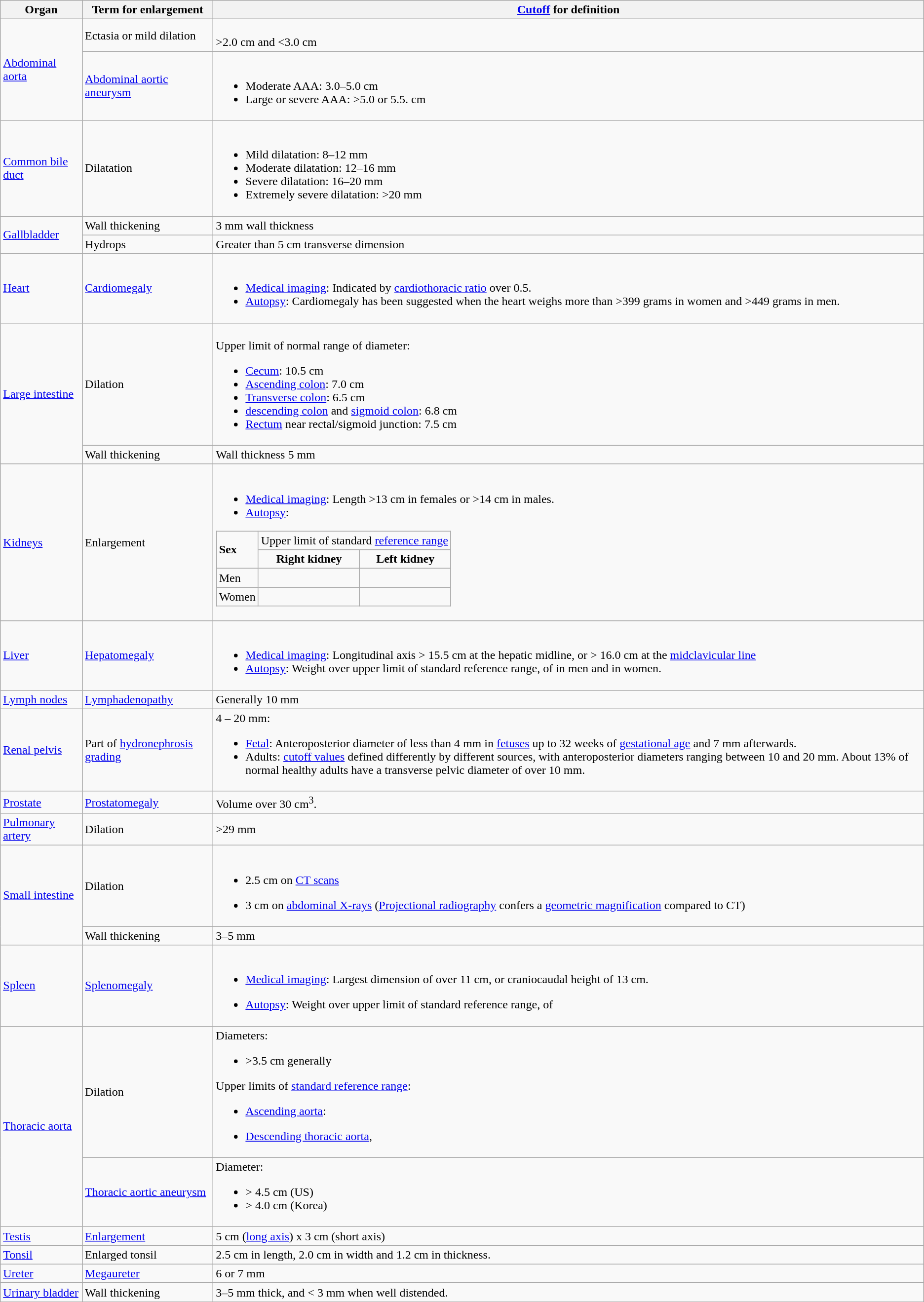<table class="wikitable">
<tr>
<th>Organ</th>
<th>Term for enlargement</th>
<th><a href='#'>Cutoff</a> for definition</th>
</tr>
<tr>
<td rowspan=2><a href='#'>Abdominal aorta</a></td>
<td>Ectasia or mild dilation</td>
<td><br>>2.0 cm and <3.0 cm</td>
</tr>
<tr>
<td><a href='#'>Abdominal aortic aneurysm</a></td>
<td><br><ul><li>Moderate AAA: 3.0–5.0 cm</li><li>Large or severe AAA: >5.0 or 5.5. cm</li></ul></td>
</tr>
<tr>
<td><a href='#'>Common bile duct</a></td>
<td>Dilatation</td>
<td><br><ul><li>Mild dilatation: 8–12 mm</li><li>Moderate dilatation: 12–16 mm</li><li>Severe dilatation: 16–20 mm</li><li>Extremely severe dilatation: >20 mm</li></ul></td>
</tr>
<tr>
<td rowspan=2><a href='#'>Gallbladder</a></td>
<td>Wall thickening</td>
<td>3 mm wall thickness</td>
</tr>
<tr>
<td>Hydrops</td>
<td>Greater than 5 cm transverse dimension</td>
</tr>
<tr>
<td><a href='#'>Heart</a></td>
<td><a href='#'>Cardiomegaly</a></td>
<td><br><ul><li><a href='#'>Medical imaging</a>: Indicated by <a href='#'>cardiothoracic ratio</a> over 0.5.</li><li><a href='#'>Autopsy</a>: Cardiomegaly has been suggested when the heart weighs more than >399 grams in women and >449 grams in men.</li></ul></td>
</tr>
<tr>
<td rowspan=2><a href='#'>Large intestine</a></td>
<td>Dilation</td>
<td><br>Upper limit of normal range of diameter:<ul><li><a href='#'>Cecum</a>: 10.5 cm</li><li><a href='#'>Ascending colon</a>: 7.0 cm</li><li><a href='#'>Transverse colon</a>: 6.5 cm</li><li><a href='#'>descending colon</a> and <a href='#'>sigmoid colon</a>: 6.8 cm</li><li><a href='#'>Rectum</a> near rectal/sigmoid junction: 7.5 cm</li></ul></td>
</tr>
<tr>
<td>Wall thickening</td>
<td>Wall thickness 5 mm</td>
</tr>
<tr>
<td><a href='#'>Kidneys</a></td>
<td>Enlargement</td>
<td><br><ul><li><a href='#'>Medical imaging</a>: Length >13 cm in females or >14 cm in males.</li><li><a href='#'>Autopsy</a>:</li></ul><table class="wikitable">
<tr>
<td rowspan=2><strong>Sex</strong></td>
<td colspan=2 align="center">Upper limit of standard <a href='#'>reference range</a></td>
</tr>
<tr>
<td align="center"><strong>Right kidney</strong></td>
<td align="center"><strong>Left kidney</strong></td>
</tr>
<tr>
<td>Men</td>
<td></td>
<td></td>
</tr>
<tr>
<td>Women</td>
<td></td>
<td></td>
</tr>
</table>
</td>
</tr>
<tr>
<td><a href='#'>Liver</a></td>
<td><a href='#'>Hepatomegaly</a></td>
<td><br><ul><li><a href='#'>Medical imaging</a>: Longitudinal axis > 15.5 cm at the hepatic midline, or > 16.0 cm at the <a href='#'>midclavicular line</a></li><li><a href='#'>Autopsy</a>: Weight over upper limit of standard reference range, of  in men and  in women.</li></ul></td>
</tr>
<tr>
<td><a href='#'>Lymph nodes</a></td>
<td><a href='#'>Lymphadenopathy</a></td>
<td>Generally 10 mm </td>
</tr>
<tr>
<td><a href='#'>Renal pelvis</a></td>
<td>Part of <a href='#'>hydronephrosis grading</a></td>
<td>4 – 20 mm:<br><ul><li><a href='#'>Fetal</a>: Anteroposterior diameter of less than 4 mm in <a href='#'>fetuses</a> up to 32 weeks of <a href='#'>gestational age</a> and 7 mm afterwards.</li><li>Adults: <a href='#'>cutoff values</a> defined differently by different sources, with anteroposterior diameters ranging between 10 and 20 mm. About 13% of normal healthy adults have a transverse pelvic diameter of over 10 mm.</li></ul></td>
</tr>
<tr>
<td><a href='#'>Prostate</a></td>
<td><a href='#'>Prostatomegaly</a></td>
<td>Volume over 30 cm<sup>3</sup>.</td>
</tr>
<tr>
<td><a href='#'>Pulmonary artery</a></td>
<td>Dilation</td>
<td>>29 mm</td>
</tr>
<tr>
<td rowspan=2><a href='#'>Small intestine</a></td>
<td>Dilation</td>
<td><br><ul><li>2.5 cm on <a href='#'>CT scans</a></li></ul><ul><li>3 cm on <a href='#'>abdominal X-rays</a> (<a href='#'>Projectional radiography</a> confers a <a href='#'>geometric magnification</a> compared to CT)</li></ul></td>
</tr>
<tr>
<td>Wall thickening</td>
<td>3–5 mm</td>
</tr>
<tr>
<td><a href='#'>Spleen</a></td>
<td><a href='#'>Splenomegaly</a></td>
<td><br><ul><li><a href='#'>Medical imaging</a>: Largest dimension of over 11 cm, or craniocaudal height of 13 cm.</li></ul><ul><li><a href='#'>Autopsy</a>: Weight over upper limit of standard reference range, of </li></ul></td>
</tr>
<tr>
<td rowspan=2><a href='#'>Thoracic aorta</a></td>
<td>Dilation</td>
<td>Diameters:<br><ul><li>>3.5 cm generally</li></ul>Upper limits of <a href='#'>standard reference range</a>:<ul><li><a href='#'>Ascending aorta</a>:</li></ul><ul><li><a href='#'>Descending thoracic aorta</a>,</li></ul></td>
</tr>
<tr>
<td><a href='#'>Thoracic aortic aneurysm</a></td>
<td>Diameter:<br><ul><li>> 4.5 cm (US)</li><li>> 4.0 cm (Korea)</li></ul></td>
</tr>
<tr>
<td><a href='#'>Testis</a></td>
<td><a href='#'>Enlargement</a></td>
<td>5 cm (<a href='#'>long axis</a>) x 3 cm (short axis)</td>
</tr>
<tr>
<td><a href='#'>Tonsil</a></td>
<td>Enlarged tonsil</td>
<td>2.5 cm in length, 2.0 cm in width and 1.2 cm in thickness.</td>
</tr>
<tr>
<td><a href='#'>Ureter</a></td>
<td><a href='#'>Megaureter</a></td>
<td>6 or 7 mm</td>
</tr>
<tr>
<td><a href='#'>Urinary bladder</a></td>
<td>Wall thickening</td>
<td>3–5 mm thick, and < 3 mm when well distended.</td>
</tr>
</table>
